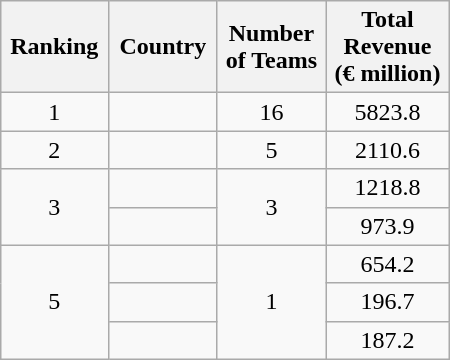<table class="wikitable" style="text-align:center; margin-left:1em; float:right;">
<tr>
<th style="width:65px;">Ranking</th>
<th style="width:65px;">Country</th>
<th style="width:65px;">Number of Teams</th>
<th style="width:75px;">Total Revenue<br>(€ million)</th>
</tr>
<tr>
<td>1</td>
<td></td>
<td>16</td>
<td>5823.8</td>
</tr>
<tr>
<td>2</td>
<td></td>
<td>5</td>
<td>2110.6</td>
</tr>
<tr>
<td rowspan="2" style="text-align: center;">3</td>
<td></td>
<td rowspan="2" style="text-align: center;">3</td>
<td>1218.8</td>
</tr>
<tr>
<td></td>
<td>973.9</td>
</tr>
<tr>
<td rowspan="3" style="text-align: center;">5</td>
<td></td>
<td rowspan="3" style="text-align: center;">1</td>
<td>654.2</td>
</tr>
<tr>
<td></td>
<td>196.7</td>
</tr>
<tr>
<td></td>
<td>187.2</td>
</tr>
</table>
